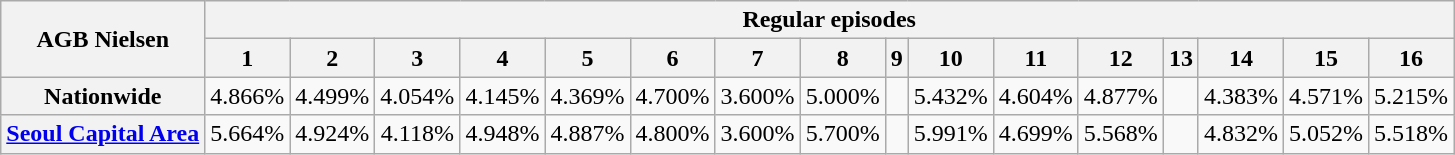<table class="wikitable collapsible collapsed" style="text-align:center;">
<tr>
<th rowspan=2>AGB Nielsen</th>
<th colspan=16>Regular episodes</th>
</tr>
<tr>
<th>1</th>
<th>2</th>
<th>3</th>
<th>4</th>
<th>5</th>
<th>6</th>
<th>7</th>
<th>8</th>
<th>9</th>
<th>10</th>
<th>11</th>
<th>12</th>
<th>13</th>
<th>14</th>
<th>15</th>
<th>16</th>
</tr>
<tr>
<th>Nationwide</th>
<td>4.866%</td>
<td>4.499%</td>
<td>4.054%</td>
<td>4.145%</td>
<td>4.369%</td>
<td>4.700%</td>
<td>3.600%</td>
<td>5.000%</td>
<td></td>
<td>5.432%</td>
<td>4.604%</td>
<td>4.877%</td>
<td></td>
<td>4.383%</td>
<td>4.571%</td>
<td>5.215%</td>
</tr>
<tr>
<th><a href='#'>Seoul Capital Area</a></th>
<td>5.664%</td>
<td>4.924%</td>
<td>4.118%</td>
<td>4.948%</td>
<td>4.887%</td>
<td>4.800%</td>
<td>3.600%</td>
<td>5.700%</td>
<td></td>
<td>5.991%</td>
<td>4.699%</td>
<td>5.568%</td>
<td></td>
<td>4.832%</td>
<td>5.052%</td>
<td>5.518%</td>
</tr>
</table>
